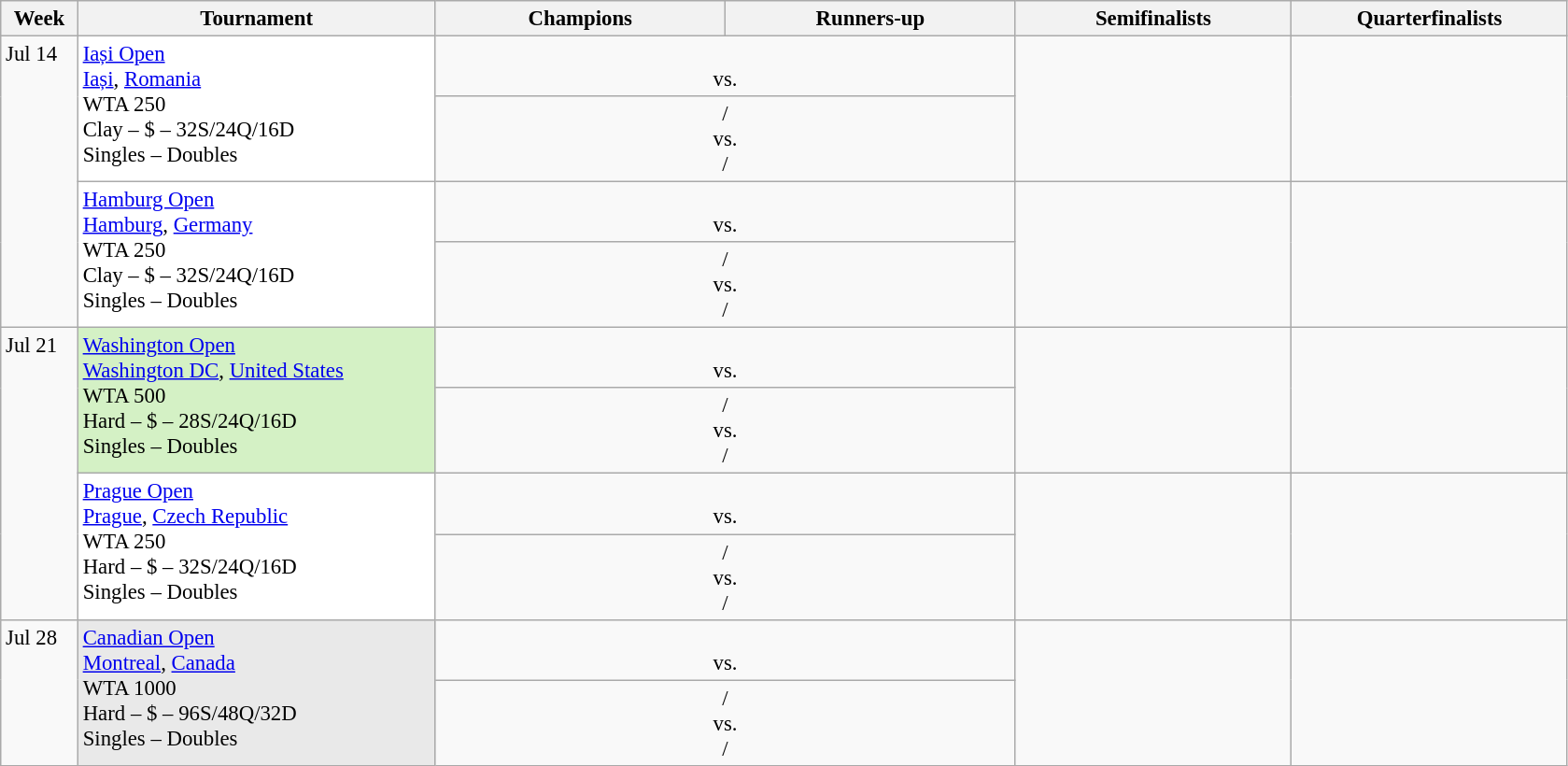<table class="wikitable" style=font-size:95%>
<tr>
<th style="width:48px;">Week</th>
<th style="width:248px;">Tournament</th>
<th style="width:200px;">Champions</th>
<th style="width:200px;">Runners-up</th>
<th style="width:190px;">Semifinalists</th>
<th style="width:190px;">Quarterfinalists</th>
</tr>
<tr style="vertical-align:top">
<td rowspan="4">Jul 14</td>
<td style="background:#fff;" rowspan="2"><a href='#'>Iași Open</a><br><a href='#'>Iași</a>, <a href='#'>Romania</a><br>WTA 250<br>Clay – $ – 32S/24Q/16D<br>Singles – Doubles</td>
<td colspan="2" align=center><br>vs.<br></td>
<td rowspan="2"><br></td>
<td rowspan="2"><br><br><br></td>
</tr>
<tr style="vertical-align:top">
<td colspan="2" align=center> / <br>vs.<br> / </td>
</tr>
<tr style="vertical-align:top">
<td style="background:#fff;" rowspan="2"><a href='#'>Hamburg Open</a><br><a href='#'>Hamburg</a>, <a href='#'>Germany</a><br>WTA 250<br>Clay – $ – 32S/24Q/16D<br>Singles – Doubles</td>
<td colspan="2" align=center><br>vs.<br></td>
<td rowspan="2"><br></td>
<td rowspan="2"><br><br><br></td>
</tr>
<tr style="vertical-align:top">
<td colspan="2" align=center> / <br>vs.<br> / </td>
</tr>
<tr style="vertical-align:top">
<td rowspan="4">Jul 21</td>
<td style="background:#D4F1C5;" rowspan="2"><a href='#'>Washington Open</a><br><a href='#'>Washington DC</a>, <a href='#'>United States</a><br>WTA 500<br>Hard – $ – 28S/24Q/16D<br>Singles – Doubles</td>
<td colspan="2" align=center><br>vs.<br></td>
<td rowspan="2"><br></td>
<td rowspan="2"><br><br><br></td>
</tr>
<tr style="vertical-align:top">
<td colspan="2" align=center> / <br>vs.<br> / </td>
</tr>
<tr style="vertical-align:top">
<td style="background:#fff;" rowspan="2"><a href='#'>Prague Open</a><br><a href='#'>Prague</a>, <a href='#'>Czech Republic</a><br>WTA 250<br>Hard – $ – 32S/24Q/16D<br>Singles – Doubles</td>
<td colspan="2" align=center><br>vs.<br></td>
<td rowspan="2"><br></td>
<td rowspan="2"><br><br><br></td>
</tr>
<tr style="vertical-align:top">
<td colspan="2" align=center> / <br>vs.<br> / </td>
</tr>
<tr style="vertical-align:top">
<td rowspan="2">Jul 28</td>
<td style="background:#e9e9e9;" rowspan="2"><a href='#'>Canadian Open</a><br><a href='#'>Montreal</a>, <a href='#'>Canada</a><br>WTA 1000<br>Hard – $ – 96S/48Q/32D<br>Singles – Doubles</td>
<td colspan="2" align=center><br>vs.<br></td>
<td rowspan="2"><br></td>
<td rowspan="2"><br><br><br></td>
</tr>
<tr style="vertical-align:top">
<td colspan="2" align=center> / <br>vs.<br> / </td>
</tr>
</table>
